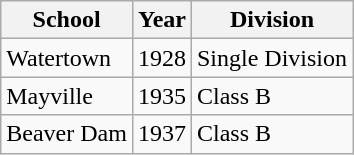<table class="wikitable">
<tr>
<th>School</th>
<th>Year</th>
<th>Division</th>
</tr>
<tr>
<td>Watertown</td>
<td>1928</td>
<td>Single Division</td>
</tr>
<tr>
<td>Mayville</td>
<td>1935</td>
<td>Class B</td>
</tr>
<tr>
<td>Beaver Dam</td>
<td>1937</td>
<td>Class B</td>
</tr>
</table>
